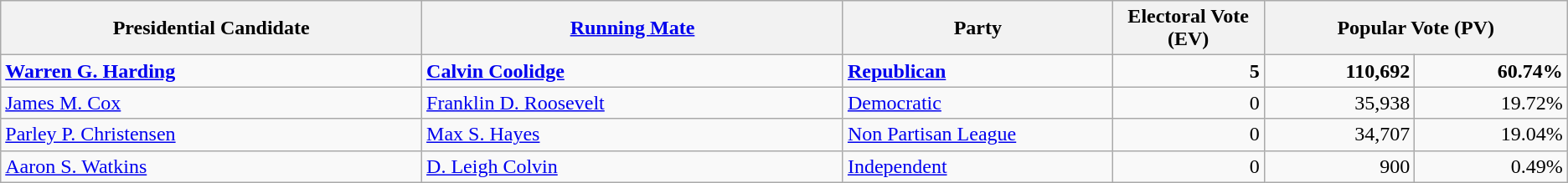<table class="wikitable">
<tr>
<th width="25%">Presidential Candidate</th>
<th width="25%"><a href='#'>Running Mate</a></th>
<th width="16%">Party</th>
<th width="9%">Electoral Vote (EV)</th>
<th colspan="2" width="18%">Popular Vote (PV)</th>
</tr>
<tr>
<td><strong><a href='#'>Warren G. Harding</a></strong></td>
<td><strong><a href='#'>Calvin Coolidge</a></strong></td>
<td><strong><a href='#'>Republican</a></strong></td>
<td align="right"><strong>5</strong></td>
<td align="right"><strong>110,692</strong></td>
<td align="right"><strong>60.74%</strong></td>
</tr>
<tr>
<td><a href='#'>James M. Cox</a></td>
<td><a href='#'>Franklin D. Roosevelt</a></td>
<td><a href='#'>Democratic</a></td>
<td align="right">0</td>
<td align="right">35,938</td>
<td align="right">19.72%</td>
</tr>
<tr>
<td><a href='#'>Parley P. Christensen</a></td>
<td><a href='#'>Max S. Hayes</a></td>
<td><a href='#'>Non Partisan League</a></td>
<td align="right">0</td>
<td align="right">34,707</td>
<td align="right">19.04%</td>
</tr>
<tr>
<td><a href='#'>Aaron S. Watkins</a></td>
<td><a href='#'>D. Leigh Colvin</a></td>
<td><a href='#'>Independent</a></td>
<td align="right">0</td>
<td align="right">900</td>
<td align="right">0.49%</td>
</tr>
</table>
